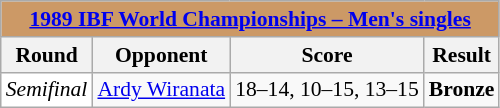<table class="wikitable" style="font-size: 90%; text-align: center">
<tr>
<th colspan=5 style="background:#CC9966;"><a href='#'>1989 IBF World Championships – Men's singles</a></th>
</tr>
<tr>
<th>Round</th>
<th>Opponent</th>
<th>Score</th>
<th>Result</th>
</tr>
<tr>
<td style="text-align:left; background:white"><em>Semifinal</em></td>
<td align="left"> <a href='#'>Ardy Wiranata</a></td>
<td align="left">18–14, 10–15, 13–15</td>
<td align="center"> <strong>Bronze</strong></td>
</tr>
</table>
